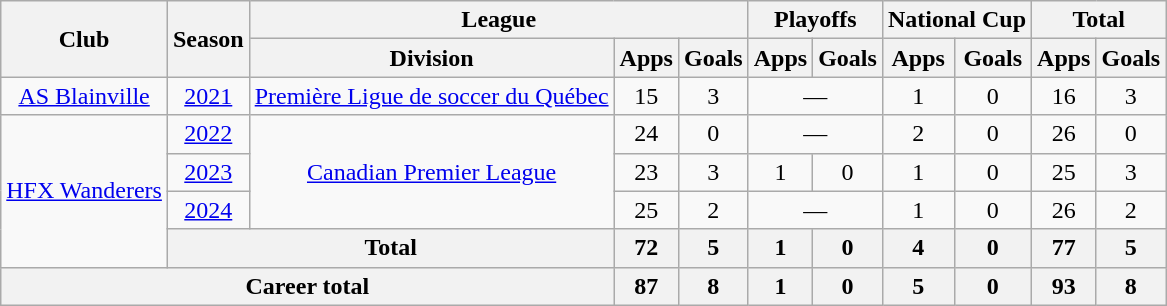<table class="wikitable" style="text-align:center">
<tr>
<th rowspan="2">Club</th>
<th rowspan="2">Season</th>
<th colspan="3">League</th>
<th colspan="2">Playoffs</th>
<th colspan="2">National Cup</th>
<th colspan="2">Total</th>
</tr>
<tr>
<th>Division</th>
<th>Apps</th>
<th>Goals</th>
<th>Apps</th>
<th>Goals</th>
<th>Apps</th>
<th>Goals</th>
<th>Apps</th>
<th>Goals</th>
</tr>
<tr>
<td><a href='#'>AS Blainville</a></td>
<td><a href='#'>2021</a></td>
<td><a href='#'>Première Ligue de soccer du Québec</a></td>
<td>15</td>
<td>3</td>
<td colspan="2">—</td>
<td>1</td>
<td>0</td>
<td>16</td>
<td>3</td>
</tr>
<tr>
<td rowspan="4"><a href='#'>HFX Wanderers</a></td>
<td><a href='#'>2022</a></td>
<td rowspan="3"><a href='#'>Canadian Premier League</a></td>
<td>24</td>
<td>0</td>
<td colspan="2">—</td>
<td>2</td>
<td>0</td>
<td>26</td>
<td>0</td>
</tr>
<tr>
<td><a href='#'>2023</a></td>
<td>23</td>
<td>3</td>
<td>1</td>
<td>0</td>
<td>1</td>
<td>0</td>
<td>25</td>
<td>3</td>
</tr>
<tr>
<td><a href='#'>2024</a></td>
<td>25</td>
<td>2</td>
<td colspan="2">—</td>
<td>1</td>
<td>0</td>
<td>26</td>
<td>2</td>
</tr>
<tr>
<th colspan="2"><strong>Total</strong></th>
<th>72</th>
<th>5</th>
<th>1</th>
<th>0</th>
<th>4</th>
<th>0</th>
<th>77</th>
<th>5</th>
</tr>
<tr>
<th colspan="3">Career total</th>
<th>87</th>
<th>8</th>
<th>1</th>
<th>0</th>
<th>5</th>
<th>0</th>
<th>93</th>
<th>8</th>
</tr>
</table>
